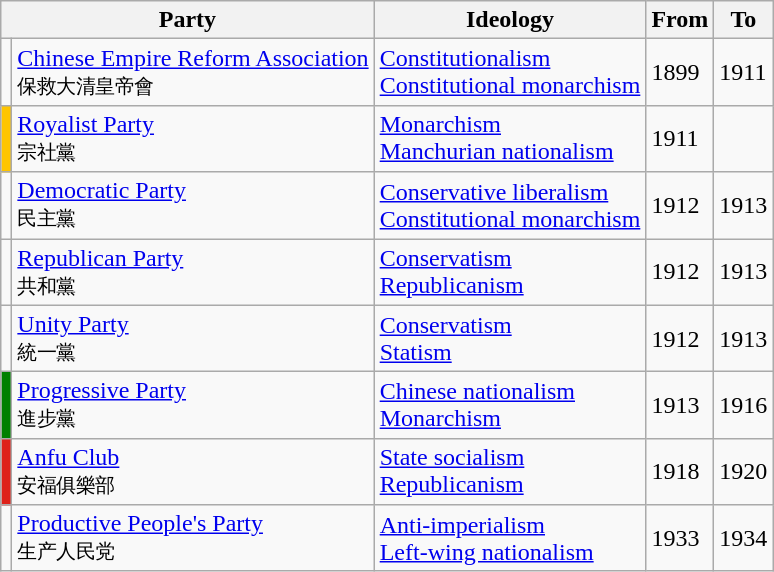<table class="wikitable sortable">
<tr>
<th colspan="2">Party</th>
<th>Ideology</th>
<th>From</th>
<th>To</th>
</tr>
<tr>
<td bgcolor=></td>
<td><a href='#'>Chinese Empire Reform Association</a><br><small>保救大清皇帝會</small></td>
<td><a href='#'>Constitutionalism</a><br><a href='#'>Constitutional monarchism</a></td>
<td>1899</td>
<td>1911</td>
</tr>
<tr>
<td bgcolor=#FFC500></td>
<td><a href='#'>Royalist Party</a><br><small>宗社黨</small></td>
<td><a href='#'>Monarchism</a><br><a href='#'>Manchurian nationalism</a></td>
<td>1911</td>
<td></td>
</tr>
<tr>
<td bgcolor=></td>
<td><a href='#'>Democratic Party</a><br><small>民主黨</small></td>
<td><a href='#'>Conservative liberalism</a><br><a href='#'>Constitutional monarchism</a></td>
<td>1912</td>
<td>1913</td>
</tr>
<tr>
<td bgcolor=></td>
<td><a href='#'>Republican Party</a><br><small>共和黨</small></td>
<td><a href='#'>Conservatism</a><br><a href='#'>Republicanism</a></td>
<td>1912</td>
<td>1913</td>
</tr>
<tr>
<td bgcolor=></td>
<td><a href='#'>Unity Party</a><br><small>統一黨</small></td>
<td><a href='#'>Conservatism</a><br><a href='#'>Statism</a></td>
<td>1912</td>
<td>1913</td>
</tr>
<tr>
<td bgcolor=#008000></td>
<td><a href='#'>Progressive Party</a><br><small>進步黨</small></td>
<td><a href='#'>Chinese nationalism</a><br><a href='#'>Monarchism</a></td>
<td>1913</td>
<td>1916</td>
</tr>
<tr>
<td bgcolor=#DE2119></td>
<td><a href='#'>Anfu Club</a><br><small>安福俱樂部</small></td>
<td><a href='#'>State socialism</a><br><a href='#'>Republicanism</a></td>
<td>1918</td>
<td>1920</td>
</tr>
<tr>
<td bgcolor=></td>
<td><a href='#'>Productive People's Party</a><br><small>生产人民党</small></td>
<td><a href='#'>Anti-imperialism</a><br><a href='#'>Left-wing nationalism</a></td>
<td>1933</td>
<td>1934</td>
</tr>
</table>
